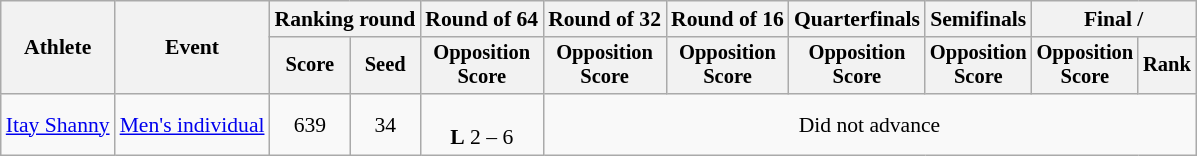<table class="wikitable" style="text-align:center; font-size:90%">
<tr>
<th rowspan="2">Athlete</th>
<th rowspan="2">Event</th>
<th colspan="2">Ranking round</th>
<th>Round of 64</th>
<th>Round of 32</th>
<th>Round of 16</th>
<th>Quarterfinals</th>
<th>Semifinals</th>
<th colspan="2">Final / </th>
</tr>
<tr style="font-size:95%">
<th>Score</th>
<th>Seed</th>
<th>Opposition<br>Score</th>
<th>Opposition<br>Score</th>
<th>Opposition<br>Score</th>
<th>Opposition<br>Score</th>
<th>Opposition<br>Score</th>
<th>Opposition<br>Score</th>
<th>Rank</th>
</tr>
<tr>
<td align="left"><a href='#'>Itay Shanny</a></td>
<td align="left"><a href='#'>Men's individual</a></td>
<td>639</td>
<td>34</td>
<td><br><strong>L</strong> 2 – 6</td>
<td colspan="6">Did not advance</td>
</tr>
</table>
